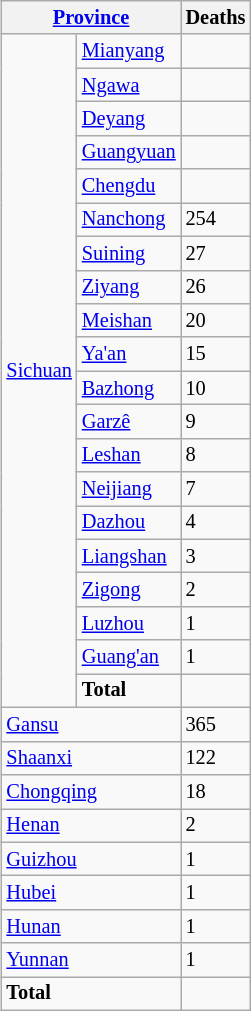<table class="wikitable" style="margin:0 0 1em 1em; float:right; font-size:85%;">
<tr>
<th colspan="2"><a href='#'>Province</a></th>
<th>Deaths</th>
</tr>
<tr>
<td rowspan="20"><a href='#'>Sichuan</a></td>
<td><a href='#'>Mianyang</a></td>
<td></td>
</tr>
<tr>
<td><a href='#'>Ngawa</a></td>
<td></td>
</tr>
<tr>
<td><a href='#'>Deyang</a></td>
<td></td>
</tr>
<tr>
<td><a href='#'>Guangyuan</a></td>
<td></td>
</tr>
<tr>
<td><a href='#'>Chengdu</a></td>
<td></td>
</tr>
<tr>
<td><a href='#'>Nanchong</a></td>
<td>254</td>
</tr>
<tr>
<td><a href='#'>Suining</a></td>
<td>27</td>
</tr>
<tr>
<td><a href='#'>Ziyang</a></td>
<td>26</td>
</tr>
<tr>
<td><a href='#'>Meishan</a></td>
<td>20</td>
</tr>
<tr>
<td><a href='#'>Ya'an</a></td>
<td>15</td>
</tr>
<tr>
<td><a href='#'>Bazhong</a></td>
<td>10</td>
</tr>
<tr>
<td><a href='#'>Garzê</a></td>
<td>9</td>
</tr>
<tr>
<td><a href='#'>Leshan</a></td>
<td>8</td>
</tr>
<tr>
<td><a href='#'>Neijiang</a></td>
<td>7</td>
</tr>
<tr>
<td><a href='#'>Dazhou</a></td>
<td>4</td>
</tr>
<tr>
<td><a href='#'>Liangshan</a></td>
<td>3</td>
</tr>
<tr>
<td><a href='#'>Zigong</a></td>
<td>2</td>
</tr>
<tr>
<td><a href='#'>Luzhou</a></td>
<td>1</td>
</tr>
<tr>
<td><a href='#'>Guang'an</a></td>
<td>1</td>
</tr>
<tr>
<td><strong>Total</strong></td>
<td><strong></strong></td>
</tr>
<tr>
<td colspan="2"><a href='#'>Gansu</a></td>
<td>365</td>
</tr>
<tr>
<td colspan="2"><a href='#'>Shaanxi</a></td>
<td>122</td>
</tr>
<tr>
<td colspan="2"><a href='#'>Chongqing</a></td>
<td>18</td>
</tr>
<tr>
<td colspan="2"><a href='#'>Henan</a></td>
<td>2</td>
</tr>
<tr>
<td colspan="2"><a href='#'>Guizhou</a></td>
<td>1</td>
</tr>
<tr>
<td colspan="2"><a href='#'>Hubei</a></td>
<td>1</td>
</tr>
<tr>
<td colspan="2"><a href='#'>Hunan</a></td>
<td>1</td>
</tr>
<tr>
<td colspan="2"><a href='#'>Yunnan</a></td>
<td>1</td>
</tr>
<tr>
<td colspan="2"><strong>Total</strong></td>
<td><strong></strong></td>
</tr>
</table>
